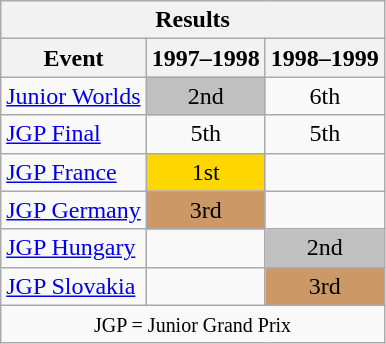<table class="wikitable" style="text-align:center">
<tr>
<th colspan=3 align=center><strong>Results</strong></th>
</tr>
<tr>
<th>Event</th>
<th>1997–1998</th>
<th>1998–1999</th>
</tr>
<tr>
<td align=left><a href='#'>Junior Worlds</a></td>
<td bgcolor=silver>2nd</td>
<td>6th</td>
</tr>
<tr>
<td align=left><a href='#'>JGP Final</a></td>
<td>5th</td>
<td>5th</td>
</tr>
<tr>
<td align=left><a href='#'>JGP France</a></td>
<td bgcolor=gold>1st</td>
<td></td>
</tr>
<tr>
<td align=left><a href='#'>JGP Germany</a></td>
<td bgcolor=cc9966>3rd</td>
<td></td>
</tr>
<tr>
<td align=left><a href='#'>JGP Hungary</a></td>
<td></td>
<td bgcolor=silver>2nd</td>
</tr>
<tr>
<td align=left><a href='#'>JGP Slovakia</a></td>
<td></td>
<td bgcolor=cc9966>3rd</td>
</tr>
<tr>
<td colspan=3 align=center><small> JGP = Junior Grand Prix </small></td>
</tr>
</table>
